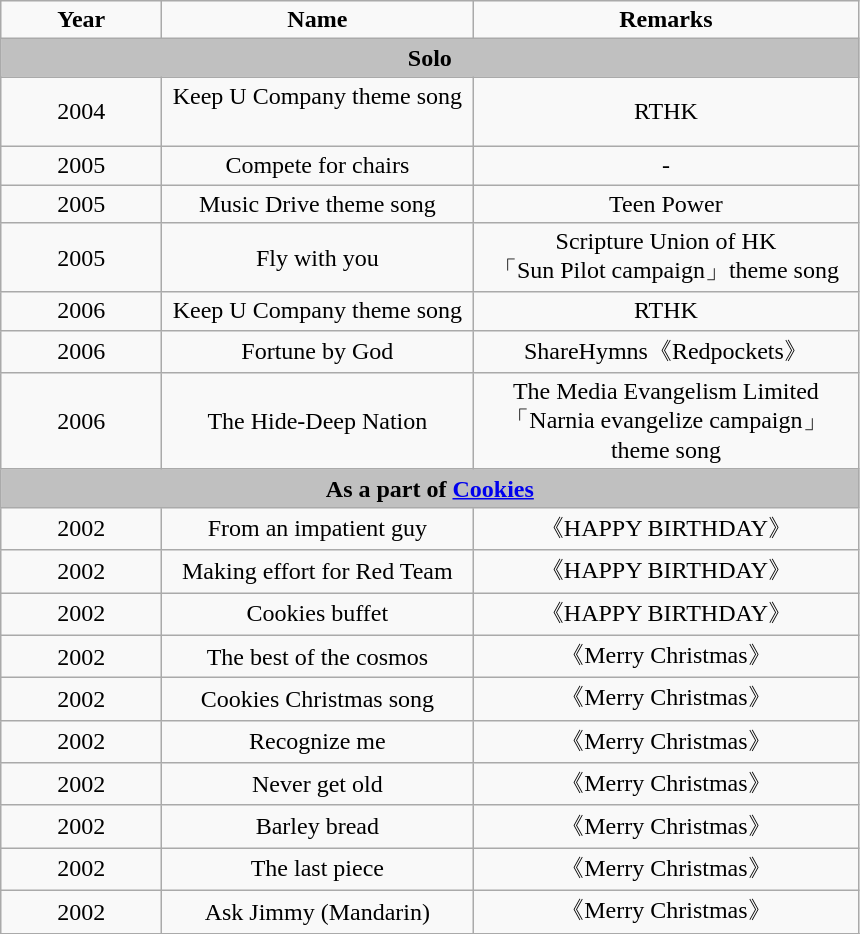<table class="wikitable" style="text-align:center;">
<tr>
<td style="width:100px"><strong>Year</strong></td>
<td style="width:200px"><strong> Name </strong></td>
<td style="width:250px"><strong>Remarks</strong></td>
</tr>
<tr>
<td colspan=4 align="center" style="background: silver"><strong>Solo</strong></td>
</tr>
<tr>
<td>2004</td>
<td>Keep U Company theme song 　</td>
<td>RTHK</td>
</tr>
<tr>
<td>2005</td>
<td>Compete for chairs</td>
<td>-</td>
</tr>
<tr>
<td>2005</td>
<td>Music Drive theme song</td>
<td>Teen Power</td>
</tr>
<tr>
<td>2005</td>
<td>Fly with you</td>
<td>Scripture Union of HK<br> 「Sun Pilot campaign」theme song</td>
</tr>
<tr>
<td>2006</td>
<td>Keep U Company theme song</td>
<td>RTHK</td>
</tr>
<tr>
<td>2006</td>
<td>Fortune by God</td>
<td>ShareHymns《Redpockets》</td>
</tr>
<tr>
<td>2006</td>
<td>The Hide-Deep Nation</td>
<td>The Media Evangelism Limited<br>「Narnia evangelize campaign」theme song</td>
</tr>
<tr>
<td colspan=4 align="center" style="background: silver"><strong>As a part of <a href='#'>Cookies</a></strong></td>
</tr>
<tr>
<td>2002</td>
<td>From an impatient guy</td>
<td>《HAPPY BIRTHDAY》</td>
</tr>
<tr>
<td>2002</td>
<td>Making effort for Red Team</td>
<td>《HAPPY BIRTHDAY》</td>
</tr>
<tr>
<td>2002</td>
<td>Cookies buffet</td>
<td>《HAPPY BIRTHDAY》</td>
</tr>
<tr>
<td>2002</td>
<td>The best of the cosmos</td>
<td>《Merry Christmas》</td>
</tr>
<tr>
<td>2002</td>
<td>Cookies Christmas song</td>
<td>《Merry Christmas》</td>
</tr>
<tr>
<td>2002</td>
<td>Recognize me</td>
<td>《Merry Christmas》</td>
</tr>
<tr>
<td>2002</td>
<td>Never get old</td>
<td>《Merry Christmas》</td>
</tr>
<tr>
<td>2002</td>
<td>Barley bread</td>
<td>《Merry Christmas》</td>
</tr>
<tr>
<td>2002</td>
<td>The last piece</td>
<td>《Merry Christmas》</td>
</tr>
<tr>
<td>2002</td>
<td>Ask Jimmy (Mandarin)</td>
<td>《Merry Christmas》</td>
</tr>
<tr>
</tr>
</table>
